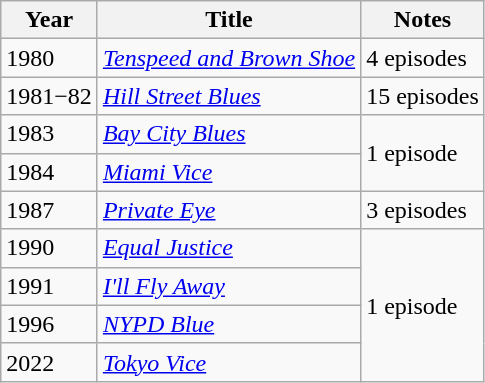<table class="wikitable">
<tr>
<th>Year</th>
<th>Title</th>
<th>Notes</th>
</tr>
<tr>
<td>1980</td>
<td><em><a href='#'>Tenspeed and Brown Shoe</a></em></td>
<td>4 episodes</td>
</tr>
<tr>
<td>1981−82</td>
<td><em><a href='#'>Hill Street Blues</a></em></td>
<td>15 episodes</td>
</tr>
<tr>
<td>1983</td>
<td><em><a href='#'>Bay City Blues</a></em></td>
<td rowspan=2>1 episode</td>
</tr>
<tr>
<td>1984</td>
<td><em><a href='#'>Miami Vice</a></em></td>
</tr>
<tr>
<td>1987</td>
<td><em><a href='#'>Private Eye</a></em></td>
<td>3 episodes</td>
</tr>
<tr>
<td>1990</td>
<td><em><a href='#'>Equal Justice</a></em></td>
<td rowspan=4>1 episode</td>
</tr>
<tr>
<td>1991</td>
<td><em><a href='#'>I'll Fly Away</a></em></td>
</tr>
<tr>
<td>1996</td>
<td><em><a href='#'>NYPD Blue</a></em></td>
</tr>
<tr>
<td>2022</td>
<td><em><a href='#'>Tokyo Vice</a></em></td>
</tr>
</table>
